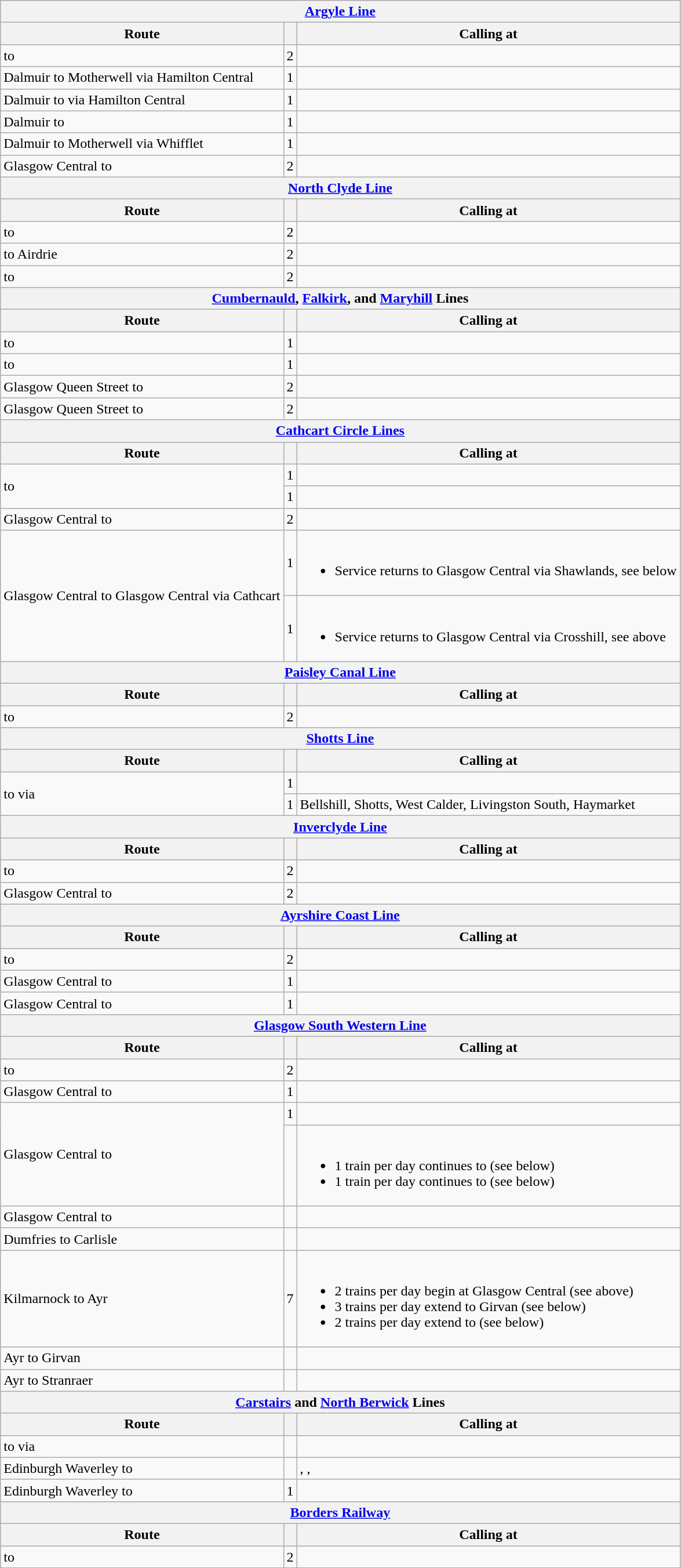<table class="wikitable">
<tr>
<th colspan="3"><a href='#'>Argyle Line</a></th>
</tr>
<tr>
<th>Route</th>
<th></th>
<th>Calling at</th>
</tr>
<tr>
<td> to </td>
<td>2</td>
<td></td>
</tr>
<tr>
<td>Dalmuir to Motherwell via Hamilton Central</td>
<td>1</td>
<td></td>
</tr>
<tr>
<td>Dalmuir to  via Hamilton Central</td>
<td>1</td>
<td></td>
</tr>
<tr>
<td>Dalmuir to </td>
<td>1</td>
<td></td>
</tr>
<tr>
<td>Dalmuir to Motherwell via Whifflet</td>
<td>1</td>
<td></td>
</tr>
<tr>
<td>Glasgow Central to </td>
<td>2</td>
<td></td>
</tr>
<tr>
<th colspan="3"><a href='#'>North Clyde Line</a></th>
</tr>
<tr>
<th>Route</th>
<th></th>
<th>Calling at</th>
</tr>
<tr>
<td> to </td>
<td>2</td>
<td></td>
</tr>
<tr>
<td> to Airdrie</td>
<td>2</td>
<td></td>
</tr>
<tr>
<td> to </td>
<td>2</td>
<td></td>
</tr>
<tr>
<th colspan="3"><a href='#'>Cumbernauld</a>, <a href='#'>Falkirk</a>, and <a href='#'>Maryhill</a> Lines</th>
</tr>
<tr>
<th>Route</th>
<th></th>
<th>Calling at</th>
</tr>
<tr>
<td> to </td>
<td>1</td>
<td></td>
</tr>
<tr>
<td> to </td>
<td>1</td>
<td></td>
</tr>
<tr>
<td>Glasgow Queen Street to </td>
<td>2</td>
<td></td>
</tr>
<tr>
<td>Glasgow Queen Street to </td>
<td>2</td>
<td></td>
</tr>
<tr>
<th colspan="3"><a href='#'>Cathcart Circle Lines</a></th>
</tr>
<tr>
<th>Route</th>
<th></th>
<th>Calling at</th>
</tr>
<tr>
<td rowspan="2"> to </td>
<td>1</td>
<td></td>
</tr>
<tr>
<td>1</td>
<td></td>
</tr>
<tr>
<td>Glasgow Central to </td>
<td>2</td>
<td></td>
</tr>
<tr>
<td rowspan="2">Glasgow Central to Glasgow Central via Cathcart</td>
<td>1</td>
<td><br><ul><li>Service returns to Glasgow Central via Shawlands, see below</li></ul></td>
</tr>
<tr>
<td>1</td>
<td><br><ul><li>Service returns to Glasgow Central via Crosshill, see above</li></ul></td>
</tr>
<tr>
<th colspan="3"><a href='#'>Paisley Canal Line</a></th>
</tr>
<tr>
<th>Route</th>
<th></th>
<th>Calling at</th>
</tr>
<tr>
<td> to </td>
<td>2</td>
<td></td>
</tr>
<tr>
<th colspan="3"><a href='#'>Shotts Line</a></th>
</tr>
<tr>
<th>Route</th>
<th></th>
<th>Calling at</th>
</tr>
<tr>
<td rowspan="2"> to  via </td>
<td>1</td>
<td></td>
</tr>
<tr>
<td>1</td>
<td>Bellshill, Shotts, West Calder, Livingston South, Haymarket</td>
</tr>
<tr>
<th colspan="3"><a href='#'>Inverclyde Line</a></th>
</tr>
<tr>
<th>Route</th>
<th></th>
<th>Calling at</th>
</tr>
<tr>
<td> to </td>
<td>2</td>
<td></td>
</tr>
<tr>
<td>Glasgow Central to </td>
<td>2</td>
<td></td>
</tr>
<tr>
<th colspan="3"><a href='#'>Ayrshire Coast Line</a></th>
</tr>
<tr>
<th>Route</th>
<th></th>
<th>Calling at</th>
</tr>
<tr>
<td> to </td>
<td>2</td>
<td></td>
</tr>
<tr>
<td>Glasgow Central to </td>
<td>1</td>
<td></td>
</tr>
<tr>
<td>Glasgow Central to </td>
<td>1</td>
<td></td>
</tr>
<tr>
<th colspan="3"><a href='#'>Glasgow South Western Line</a></th>
</tr>
<tr>
<th>Route</th>
<th></th>
<th>Calling at</th>
</tr>
<tr>
<td> to </td>
<td>2</td>
<td></td>
</tr>
<tr>
<td>Glasgow Central to </td>
<td>1</td>
<td></td>
</tr>
<tr>
<td rowspan="2">Glasgow Central to </td>
<td>1</td>
<td></td>
</tr>
<tr>
<td></td>
<td><br><ul><li>1 train per day continues to  (see below)</li><li>1 train per day continues to  (see below)</li></ul></td>
</tr>
<tr>
<td>Glasgow Central to </td>
<td></td>
<td></td>
</tr>
<tr>
<td>Dumfries to Carlisle</td>
<td></td>
<td></td>
</tr>
<tr>
<td>Kilmarnock to Ayr</td>
<td>7</td>
<td><br><ul><li>2 trains per day begin at Glasgow Central (see above)</li><li>3 trains per day extend to Girvan (see below)</li><li>2 trains per day extend to  (see below)</li></ul></td>
</tr>
<tr>
<td>Ayr to Girvan</td>
<td></td>
<td></td>
</tr>
<tr>
<td>Ayr to Stranraer</td>
<td></td>
<td></td>
</tr>
<tr>
<th colspan="3"><a href='#'>Carstairs</a> and <a href='#'>North Berwick</a> Lines</th>
</tr>
<tr>
<th>Route</th>
<th></th>
<th>Calling at</th>
</tr>
<tr>
<td> to  via </td>
<td></td>
<td></td>
</tr>
<tr>
<td>Edinburgh Waverley to </td>
<td></td>
<td>, , </td>
</tr>
<tr>
<td>Edinburgh Waverley to </td>
<td>1</td>
<td></td>
</tr>
<tr>
<th colspan="3"><a href='#'>Borders Railway</a></th>
</tr>
<tr>
<th>Route</th>
<th></th>
<th>Calling at</th>
</tr>
<tr>
<td> to </td>
<td>2</td>
<td></td>
</tr>
</table>
